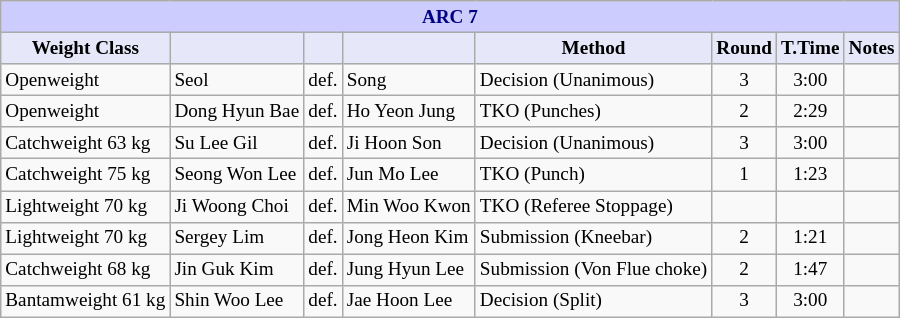<table class="wikitable" style="font-size: 80%;">
<tr>
<th colspan="8" style="background-color: #ccf; color: #000080; text-align: center;"><strong>ARC 7</strong></th>
</tr>
<tr>
<th colspan="1" style="background-color: #E6E8FA; color: #000000; text-align: center;">Weight Class</th>
<th colspan="1" style="background-color: #E6E8FA; color: #000000; text-align: center;"></th>
<th colspan="1" style="background-color: #E6E8FA; color: #000000; text-align: center;"></th>
<th colspan="1" style="background-color: #E6E8FA; color: #000000; text-align: center;"></th>
<th colspan="1" style="background-color: #E6E8FA; color: #000000; text-align: center;">Method</th>
<th colspan="1" style="background-color: #E6E8FA; color: #000000; text-align: center;">Round</th>
<th colspan="1" style="background-color: #E6E8FA; color: #000000; text-align: center;">T.Time</th>
<th colspan="1" style="background-color: #E6E8FA; color: #000000; text-align: center;">Notes</th>
</tr>
<tr>
<td>Openweight</td>
<td> Seol</td>
<td align=center>def.</td>
<td> Song</td>
<td>Decision (Unanimous)</td>
<td align=center>3</td>
<td align=center>3:00</td>
<td></td>
</tr>
<tr>
<td>Openweight</td>
<td> Dong Hyun Bae</td>
<td align=center>def.</td>
<td> Ho Yeon Jung</td>
<td>TKO (Punches)</td>
<td align=center>2</td>
<td align=center>2:29</td>
<td></td>
</tr>
<tr>
<td>Catchweight 63 kg</td>
<td> Su Lee Gil</td>
<td align=center>def.</td>
<td> Ji Hoon Son</td>
<td>Decision (Unanimous)</td>
<td align=center>3</td>
<td align=center>3:00</td>
<td></td>
</tr>
<tr>
<td>Catchweight 75 kg</td>
<td> Seong Won Lee</td>
<td align=center>def.</td>
<td> Jun Mo Lee</td>
<td>TKO (Punch)</td>
<td align=center>1</td>
<td align=center>1:23</td>
<td></td>
</tr>
<tr>
<td>Lightweight 70 kg</td>
<td> Ji Woong Choi</td>
<td align=center>def.</td>
<td> Min Woo Kwon</td>
<td>TKO (Referee Stoppage)</td>
<td align=center></td>
<td align=center></td>
<td></td>
</tr>
<tr>
<td>Lightweight 70 kg</td>
<td> Sergey Lim</td>
<td align=center>def.</td>
<td> Jong Heon Kim</td>
<td>Submission (Kneebar)</td>
<td align=center>2</td>
<td align=center>1:21</td>
<td></td>
</tr>
<tr>
<td>Catchweight 68 kg</td>
<td> Jin Guk Kim</td>
<td align=center>def.</td>
<td> Jung Hyun Lee</td>
<td>Submission (Von Flue choke)</td>
<td align=center>2</td>
<td align=center>1:47</td>
<td></td>
</tr>
<tr>
<td>Bantamweight 61 kg</td>
<td> Shin Woo Lee</td>
<td align=center>def.</td>
<td> Jae Hoon Lee</td>
<td>Decision (Split)</td>
<td align=center>3</td>
<td align=center>3:00</td>
<td></td>
</tr>
</table>
